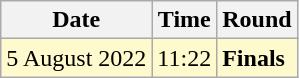<table class="wikitable">
<tr>
<th>Date</th>
<th>Time</th>
<th>Round</th>
</tr>
<tr style=background:lemonchiffon>
<td>5 August 2022</td>
<td>11:22</td>
<td><strong>Finals</strong></td>
</tr>
</table>
